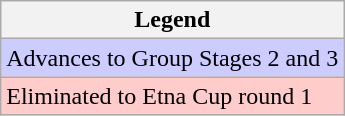<table class="wikitable">
<tr>
<th>Legend</th>
</tr>
<tr bgcolor=ccccff>
<td>Advances to Group Stages 2 and 3</td>
</tr>
<tr bgcolor=ffcccc>
<td>Eliminated to Etna Cup round 1</td>
</tr>
</table>
